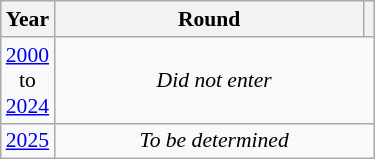<table class="wikitable" style="text-align: center; font-size:90%">
<tr>
<th>Year</th>
<th style="width:200px">Round</th>
<th></th>
</tr>
<tr>
<td><a href='#'>2000</a><br>to<br><a href='#'>2024</a></td>
<td colspan="2"><em>Did not enter</em></td>
</tr>
<tr>
<td><a href='#'>2025</a></td>
<td colspan="2"><em>To be determined</em></td>
</tr>
</table>
